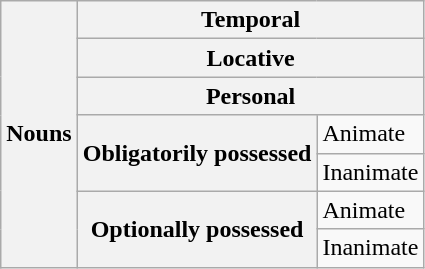<table class="wikitable">
<tr>
<th rowspan="7">Nouns</th>
<th colspan="2">Temporal</th>
</tr>
<tr>
<th colspan="2">Locative</th>
</tr>
<tr>
<th colspan="2">Personal</th>
</tr>
<tr>
<th rowspan="2">Obligatorily possessed</th>
<td>Animate</td>
</tr>
<tr>
<td>Inanimate</td>
</tr>
<tr>
<th rowspan="2">Optionally possessed</th>
<td>Animate</td>
</tr>
<tr>
<td>Inanimate</td>
</tr>
</table>
